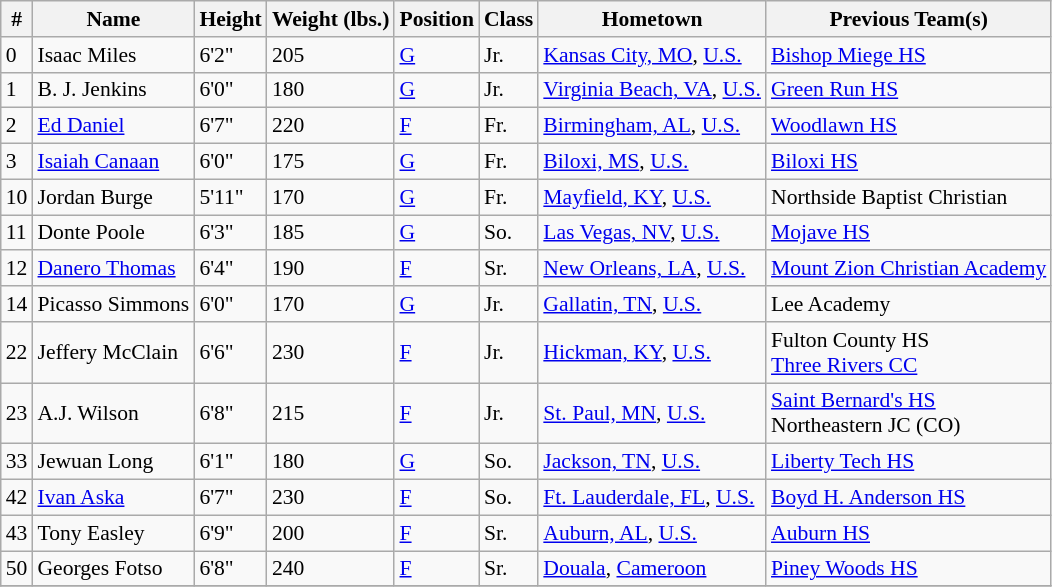<table class="wikitable" style="font-size: 90%">
<tr>
<th>#</th>
<th>Name</th>
<th>Height</th>
<th>Weight (lbs.)</th>
<th>Position</th>
<th>Class</th>
<th>Hometown</th>
<th>Previous Team(s)</th>
</tr>
<tr>
<td>0</td>
<td>Isaac Miles</td>
<td>6'2"</td>
<td>205</td>
<td><a href='#'>G</a></td>
<td>Jr.</td>
<td><a href='#'>Kansas City, MO</a>, <a href='#'>U.S.</a></td>
<td><a href='#'>Bishop Miege HS</a></td>
</tr>
<tr>
<td>1</td>
<td>B. J. Jenkins</td>
<td>6'0"</td>
<td>180</td>
<td><a href='#'>G</a></td>
<td>Jr.</td>
<td><a href='#'>Virginia Beach, VA</a>, <a href='#'>U.S.</a></td>
<td><a href='#'>Green Run HS</a></td>
</tr>
<tr>
<td>2</td>
<td><a href='#'>Ed Daniel</a></td>
<td>6'7"</td>
<td>220</td>
<td><a href='#'>F</a></td>
<td>Fr.</td>
<td><a href='#'>Birmingham, AL</a>, <a href='#'>U.S.</a></td>
<td><a href='#'>Woodlawn HS</a></td>
</tr>
<tr>
<td>3</td>
<td><a href='#'>Isaiah Canaan</a></td>
<td>6'0"</td>
<td>175</td>
<td><a href='#'>G</a></td>
<td>Fr.</td>
<td><a href='#'>Biloxi, MS</a>, <a href='#'>U.S.</a></td>
<td><a href='#'>Biloxi HS</a></td>
</tr>
<tr>
<td>10</td>
<td>Jordan Burge</td>
<td>5'11"</td>
<td>170</td>
<td><a href='#'>G</a></td>
<td>Fr.</td>
<td><a href='#'>Mayfield, KY</a>, <a href='#'>U.S.</a></td>
<td>Northside Baptist Christian</td>
</tr>
<tr>
<td>11</td>
<td>Donte Poole</td>
<td>6'3"</td>
<td>185</td>
<td><a href='#'>G</a></td>
<td>So.</td>
<td><a href='#'>Las Vegas, NV</a>, <a href='#'>U.S.</a></td>
<td><a href='#'>Mojave HS</a></td>
</tr>
<tr>
<td>12</td>
<td><a href='#'>Danero Thomas</a></td>
<td>6'4"</td>
<td>190</td>
<td><a href='#'>F</a></td>
<td>Sr.</td>
<td><a href='#'>New Orleans, LA</a>, <a href='#'>U.S.</a></td>
<td><a href='#'>Mount Zion Christian Academy</a></td>
</tr>
<tr>
<td>14</td>
<td>Picasso Simmons</td>
<td>6'0"</td>
<td>170</td>
<td><a href='#'>G</a></td>
<td>Jr.</td>
<td><a href='#'>Gallatin, TN</a>, <a href='#'>U.S.</a></td>
<td>Lee Academy</td>
</tr>
<tr>
<td>22</td>
<td>Jeffery McClain</td>
<td>6'6"</td>
<td>230</td>
<td><a href='#'>F</a></td>
<td>Jr.</td>
<td><a href='#'>Hickman, KY</a>, <a href='#'>U.S.</a></td>
<td>Fulton County HS<br><a href='#'>Three Rivers CC</a></td>
</tr>
<tr>
<td>23</td>
<td>A.J. Wilson</td>
<td>6'8"</td>
<td>215</td>
<td><a href='#'>F</a></td>
<td>Jr.</td>
<td><a href='#'>St. Paul, MN</a>, <a href='#'>U.S.</a></td>
<td><a href='#'>Saint Bernard's HS</a><br>Northeastern JC (CO)</td>
</tr>
<tr>
<td>33</td>
<td>Jewuan Long</td>
<td>6'1"</td>
<td>180</td>
<td><a href='#'>G</a></td>
<td>So.</td>
<td><a href='#'>Jackson, TN</a>, <a href='#'>U.S.</a></td>
<td><a href='#'>Liberty Tech HS</a></td>
</tr>
<tr>
<td>42</td>
<td><a href='#'>Ivan Aska</a></td>
<td>6'7"</td>
<td>230</td>
<td><a href='#'>F</a></td>
<td>So.</td>
<td><a href='#'>Ft. Lauderdale, FL</a>, <a href='#'>U.S.</a></td>
<td><a href='#'>Boyd H. Anderson HS</a></td>
</tr>
<tr>
<td>43</td>
<td>Tony Easley</td>
<td>6'9"</td>
<td>200</td>
<td><a href='#'>F</a></td>
<td>Sr.</td>
<td><a href='#'>Auburn, AL</a>, <a href='#'>U.S.</a></td>
<td><a href='#'>Auburn HS</a></td>
</tr>
<tr>
<td>50</td>
<td>Georges Fotso</td>
<td>6'8"</td>
<td>240</td>
<td><a href='#'>F</a></td>
<td>Sr.</td>
<td><a href='#'>Douala</a>, <a href='#'>Cameroon</a></td>
<td><a href='#'>Piney Woods HS</a></td>
</tr>
<tr>
</tr>
</table>
